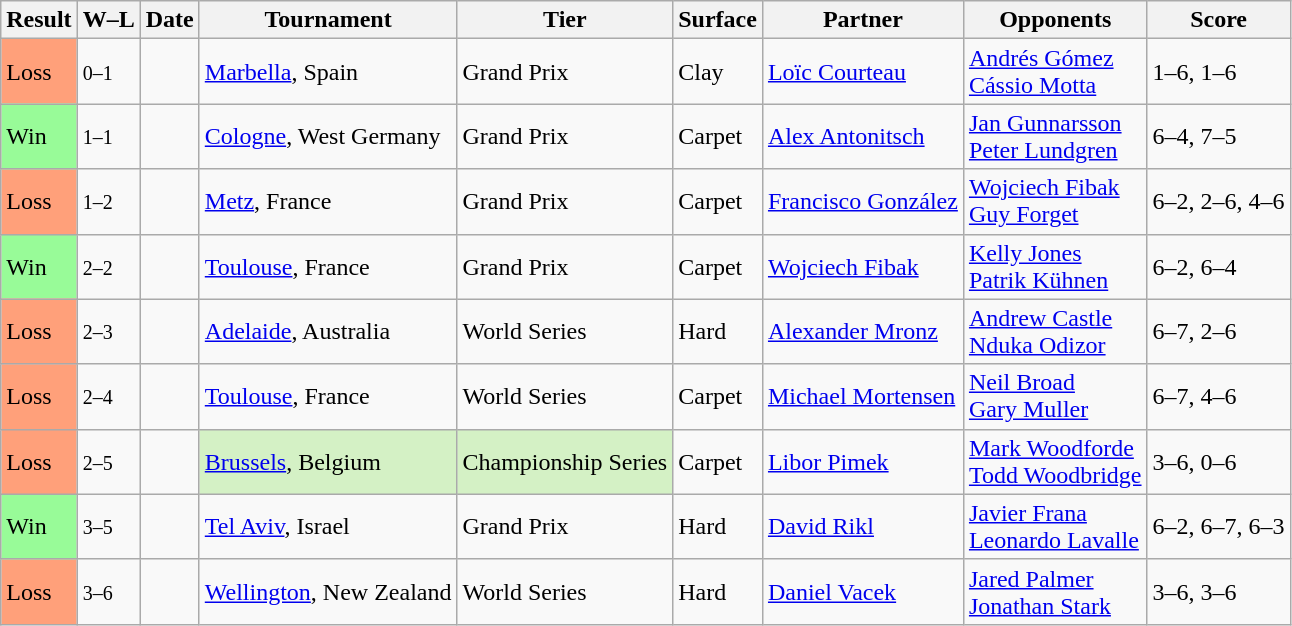<table class="sortable wikitable">
<tr>
<th>Result</th>
<th class="unsortable">W–L</th>
<th>Date</th>
<th>Tournament</th>
<th>Tier</th>
<th>Surface</th>
<th>Partner</th>
<th>Opponents</th>
<th class="unsortable">Score</th>
</tr>
<tr>
<td style="background:#ffa07a;">Loss</td>
<td><small>0–1</small></td>
<td><a href='#'></a></td>
<td><a href='#'>Marbella</a>, Spain</td>
<td>Grand Prix</td>
<td>Clay</td>
<td> <a href='#'>Loïc Courteau</a></td>
<td> <a href='#'>Andrés Gómez</a> <br>  <a href='#'>Cássio Motta</a></td>
<td>1–6, 1–6</td>
</tr>
<tr>
<td style="background:#98fb98;">Win</td>
<td><small>1–1</small></td>
<td><a href='#'></a></td>
<td><a href='#'>Cologne</a>, West Germany</td>
<td>Grand Prix</td>
<td>Carpet</td>
<td> <a href='#'>Alex Antonitsch</a></td>
<td> <a href='#'>Jan Gunnarsson</a> <br>  <a href='#'>Peter Lundgren</a></td>
<td>6–4, 7–5</td>
</tr>
<tr>
<td style="background:#ffa07a;">Loss</td>
<td><small>1–2</small></td>
<td><a href='#'></a></td>
<td><a href='#'>Metz</a>, France</td>
<td>Grand Prix</td>
<td>Carpet</td>
<td> <a href='#'>Francisco González</a></td>
<td> <a href='#'>Wojciech Fibak</a> <br>  <a href='#'>Guy Forget</a></td>
<td>6–2, 2–6, 4–6</td>
</tr>
<tr>
<td style="background:#98fb98;">Win</td>
<td><small>2–2</small></td>
<td><a href='#'></a></td>
<td><a href='#'>Toulouse</a>, France</td>
<td>Grand Prix</td>
<td>Carpet</td>
<td> <a href='#'>Wojciech Fibak</a></td>
<td> <a href='#'>Kelly Jones</a> <br>  <a href='#'>Patrik Kühnen</a></td>
<td>6–2, 6–4</td>
</tr>
<tr>
<td style="background:#ffa07a;">Loss</td>
<td><small>2–3</small></td>
<td><a href='#'></a></td>
<td><a href='#'>Adelaide</a>, Australia</td>
<td>World Series</td>
<td>Hard</td>
<td> <a href='#'>Alexander Mronz</a></td>
<td> <a href='#'>Andrew Castle</a> <br>  <a href='#'>Nduka Odizor</a></td>
<td>6–7, 2–6</td>
</tr>
<tr>
<td style="background:#ffa07a;">Loss</td>
<td><small>2–4</small></td>
<td><a href='#'></a></td>
<td><a href='#'>Toulouse</a>, France</td>
<td>World Series</td>
<td>Carpet</td>
<td> <a href='#'>Michael Mortensen</a></td>
<td> <a href='#'>Neil Broad</a> <br>  <a href='#'>Gary Muller</a></td>
<td>6–7, 4–6</td>
</tr>
<tr>
<td style="background:#ffa07a;">Loss</td>
<td><small>2–5</small></td>
<td><a href='#'></a></td>
<td style="background:#d4f1c5;"><a href='#'>Brussels</a>, Belgium</td>
<td style="background:#d4f1c5;">Championship Series</td>
<td>Carpet</td>
<td> <a href='#'>Libor Pimek</a></td>
<td> <a href='#'>Mark Woodforde</a> <br>  <a href='#'>Todd Woodbridge</a></td>
<td>3–6, 0–6</td>
</tr>
<tr>
<td style="background:#98fb98;">Win</td>
<td><small>3–5</small></td>
<td><a href='#'></a></td>
<td><a href='#'>Tel Aviv</a>, Israel</td>
<td>Grand Prix</td>
<td>Hard</td>
<td> <a href='#'>David Rikl</a></td>
<td> <a href='#'>Javier Frana</a> <br>  <a href='#'>Leonardo Lavalle</a></td>
<td>6–2, 6–7, 6–3</td>
</tr>
<tr>
<td style="background:#ffa07a;">Loss</td>
<td><small>3–6</small></td>
<td><a href='#'></a></td>
<td><a href='#'>Wellington</a>, New Zealand</td>
<td>World Series</td>
<td>Hard</td>
<td> <a href='#'>Daniel Vacek</a></td>
<td> <a href='#'>Jared Palmer</a> <br>  <a href='#'>Jonathan Stark</a></td>
<td>3–6, 3–6</td>
</tr>
</table>
